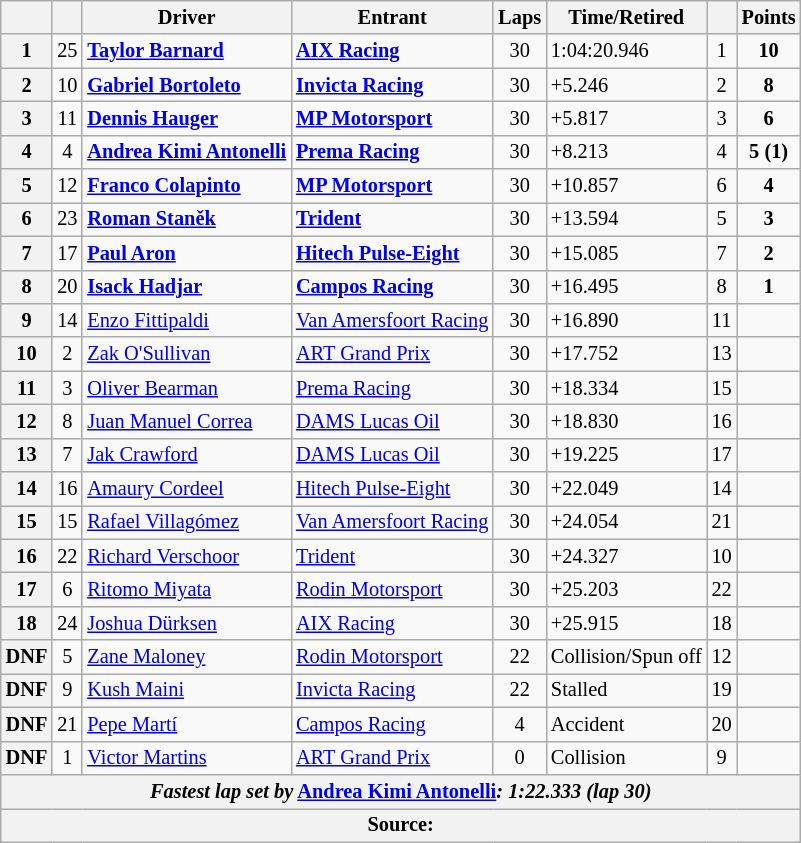<table class="wikitable" style="font-size:85%">
<tr>
<th scope="col"></th>
<th scope="col"></th>
<th scope="col">Driver</th>
<th scope="col">Entrant</th>
<th scope="col">Laps</th>
<th scope="col">Time/Retired</th>
<th scope="col"></th>
<th scope="col">Points</th>
</tr>
<tr>
<th>1</th>
<td align="center">25</td>
<td> <strong><a href='#'>Taylor Barnard</a></strong></td>
<td><strong><a href='#'>AIX Racing</a></strong></td>
<td align="center">30</td>
<td>1:04:20.946</td>
<td align="center">1</td>
<td align="center"><strong>10</strong></td>
</tr>
<tr>
<th>2</th>
<td align="center">10</td>
<td> <strong><a href='#'>Gabriel Bortoleto</a></strong></td>
<td><strong><a href='#'>Invicta Racing</a></strong></td>
<td align="center">30</td>
<td>+5.246</td>
<td align="center">2</td>
<td align="center"><strong>8</strong></td>
</tr>
<tr>
<th>3</th>
<td align="center">11</td>
<td> <strong><a href='#'>Dennis Hauger</a></strong></td>
<td><strong><a href='#'>MP Motorsport</a></strong></td>
<td align="center">30</td>
<td>+5.817</td>
<td align="center">3</td>
<td align="center"><strong>6</strong></td>
</tr>
<tr>
<th>4</th>
<td align="center">4</td>
<td> <strong><a href='#'>Andrea Kimi Antonelli</a></strong></td>
<td><strong><a href='#'>Prema Racing</a></strong></td>
<td align="center">30</td>
<td>+8.213</td>
<td align="center">4</td>
<td align="center"><strong>5 (1)</strong></td>
</tr>
<tr>
<th>5</th>
<td align="center">12</td>
<td> <strong><a href='#'>Franco Colapinto</a></strong></td>
<td><strong><a href='#'>MP Motorsport</a></strong></td>
<td align="center">30</td>
<td>+10.857</td>
<td align="center">6</td>
<td align="center"><strong>4</strong></td>
</tr>
<tr>
<th>6</th>
<td align="center">23</td>
<td> <strong><a href='#'>Roman Staněk</a></strong></td>
<td><strong><a href='#'>Trident</a></strong></td>
<td align="center">30</td>
<td>+13.594</td>
<td align="center">5</td>
<td align="center"><strong>3</strong></td>
</tr>
<tr>
<th>7</th>
<td align="center">17</td>
<td> <strong><a href='#'>Paul Aron</a></strong></td>
<td><strong><a href='#'>Hitech Pulse-Eight</a></strong></td>
<td align="center">30</td>
<td>+15.085</td>
<td align="center">7</td>
<td align="center"><strong>2</strong></td>
</tr>
<tr>
<th>8</th>
<td align="center">20</td>
<td> <strong><a href='#'>Isack Hadjar</a></strong></td>
<td><strong><a href='#'>Campos Racing</a></strong></td>
<td align="center">30</td>
<td>+16.495</td>
<td align="center">8</td>
<td align="center"><strong>1</strong></td>
</tr>
<tr>
<th>9</th>
<td align="center">14</td>
<td> <a href='#'>Enzo Fittipaldi</a></td>
<td><a href='#'>Van Amersfoort Racing</a></td>
<td align="center">30</td>
<td>+16.890</td>
<td align="center">11</td>
<td align="center"></td>
</tr>
<tr>
<th>10</th>
<td align="center">2</td>
<td> <a href='#'>Zak O'Sullivan</a></td>
<td><a href='#'>ART Grand Prix</a></td>
<td align="center">30</td>
<td>+17.752</td>
<td align="center">13</td>
<td align="center"></td>
</tr>
<tr>
<th>11</th>
<td align="center">3</td>
<td> <a href='#'>Oliver Bearman</a></td>
<td><a href='#'>Prema Racing</a></td>
<td align="center">30</td>
<td>+18.334</td>
<td align="center">15</td>
<td align="center"></td>
</tr>
<tr>
<th>12</th>
<td align="center">8</td>
<td> <a href='#'>Juan Manuel Correa</a></td>
<td><a href='#'>DAMS Lucas Oil</a></td>
<td align="center">30</td>
<td>+18.830</td>
<td align="center">16</td>
<td align="center"></td>
</tr>
<tr>
<th>13</th>
<td align="center">7</td>
<td> <a href='#'>Jak Crawford</a></td>
<td><a href='#'>DAMS Lucas Oil</a></td>
<td align="center">30</td>
<td>+19.225</td>
<td align="center">17</td>
<td align="center"></td>
</tr>
<tr>
<th>14</th>
<td align="center">16</td>
<td> <a href='#'>Amaury Cordeel</a></td>
<td><a href='#'>Hitech Pulse-Eight</a></td>
<td align="center">30</td>
<td>+22.049</td>
<td align="center">14</td>
<td align="center"></td>
</tr>
<tr>
<th>15</th>
<td align="center">15</td>
<td> <a href='#'>Rafael Villagómez</a></td>
<td><a href='#'>Van Amersfoort Racing</a></td>
<td align="center">30</td>
<td>+24.054</td>
<td align="center">21</td>
<td align="center"></td>
</tr>
<tr>
<th>16</th>
<td align="center">22</td>
<td> <a href='#'>Richard Verschoor</a></td>
<td><a href='#'>Trident</a></td>
<td align="center">30</td>
<td>+24.327</td>
<td align="center">10</td>
<td align="center"></td>
</tr>
<tr>
<th>17</th>
<td align="center">6</td>
<td> <a href='#'>Ritomo Miyata</a></td>
<td><a href='#'>Rodin Motorsport</a></td>
<td align="center">30</td>
<td>+25.203</td>
<td align="center">22</td>
<td align="center"></td>
</tr>
<tr>
<th>18</th>
<td align="center">24</td>
<td> <a href='#'>Joshua Dürksen</a></td>
<td><a href='#'>AIX Racing</a></td>
<td align="center">30</td>
<td>+25.915</td>
<td align="center">18</td>
<td align="center"></td>
</tr>
<tr>
<th>DNF</th>
<td align="center">5</td>
<td> <a href='#'>Zane Maloney</a></td>
<td><a href='#'>Rodin Motorsport</a></td>
<td align="center">22</td>
<td>Collision/Spun off</td>
<td align="center">12</td>
<td align="center"></td>
</tr>
<tr>
<th>DNF</th>
<td align="center">9</td>
<td> <a href='#'>Kush Maini</a></td>
<td><a href='#'>Invicta Racing</a></td>
<td align="center">22</td>
<td>Stalled</td>
<td align="center">19</td>
<td align="center"></td>
</tr>
<tr>
<th>DNF</th>
<td align="center">21</td>
<td> <a href='#'>Pepe Martí</a></td>
<td><a href='#'>Campos Racing</a></td>
<td align="center">4</td>
<td>Accident</td>
<td align="center">20</td>
<td align="center"></td>
</tr>
<tr>
<th>DNF</th>
<td align="center">1</td>
<td> <a href='#'>Victor Martins</a></td>
<td><a href='#'>ART Grand Prix</a></td>
<td align="center">0</td>
<td>Collision</td>
<td align="center">9</td>
<td align="center"></td>
</tr>
<tr>
<th colspan="8"><em>Fastest lap set by</em> <strong> <a href='#'>Andrea Kimi Antonelli</a><strong><em>: 1:22.333 (lap 30)<em></th>
</tr>
<tr>
<th colspan="8">Source:</th>
</tr>
</table>
